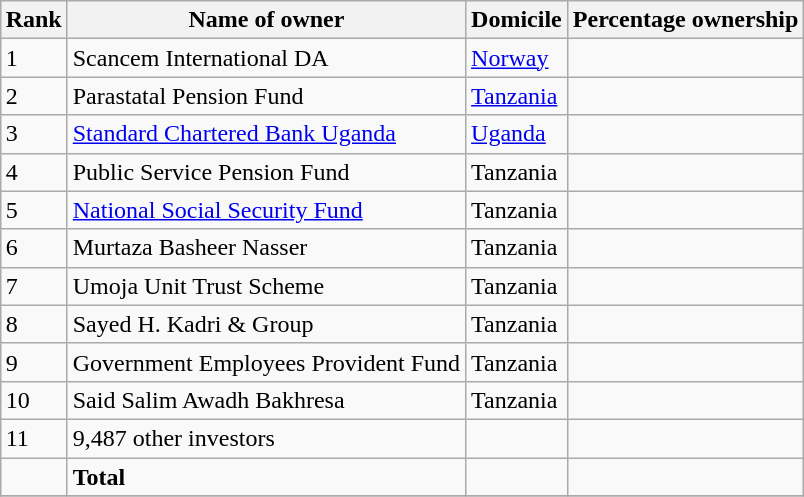<table class="wikitable sortable" style="margin: 0.5em auto">
<tr>
<th>Rank</th>
<th>Name of owner</th>
<th>Domicile</th>
<th>Percentage ownership</th>
</tr>
<tr>
<td>1</td>
<td>Scancem International DA</td>
<td><a href='#'>Norway</a></td>
<td></td>
</tr>
<tr>
<td>2</td>
<td>Parastatal Pension Fund</td>
<td><a href='#'>Tanzania</a></td>
<td></td>
</tr>
<tr>
<td>3</td>
<td><a href='#'>Standard Chartered Bank Uganda</a></td>
<td><a href='#'>Uganda</a></td>
<td></td>
</tr>
<tr>
<td>4</td>
<td>Public Service Pension Fund</td>
<td>Tanzania</td>
<td></td>
</tr>
<tr>
<td>5</td>
<td><a href='#'>National Social Security Fund</a></td>
<td>Tanzania</td>
<td></td>
</tr>
<tr>
<td>6</td>
<td>Murtaza Basheer Nasser</td>
<td>Tanzania</td>
<td></td>
</tr>
<tr>
<td>7</td>
<td>Umoja Unit Trust Scheme</td>
<td>Tanzania</td>
<td></td>
</tr>
<tr>
<td>8</td>
<td>Sayed H. Kadri & Group</td>
<td>Tanzania</td>
<td></td>
</tr>
<tr>
<td>9</td>
<td>Government Employees Provident Fund</td>
<td>Tanzania</td>
<td></td>
</tr>
<tr>
<td>10</td>
<td>Said Salim Awadh Bakhresa</td>
<td>Tanzania</td>
<td></td>
</tr>
<tr>
<td>11</td>
<td>9,487 other investors</td>
<td></td>
<td></td>
</tr>
<tr>
<td></td>
<td><strong>Total</strong></td>
<td></td>
<td></td>
</tr>
<tr>
</tr>
</table>
